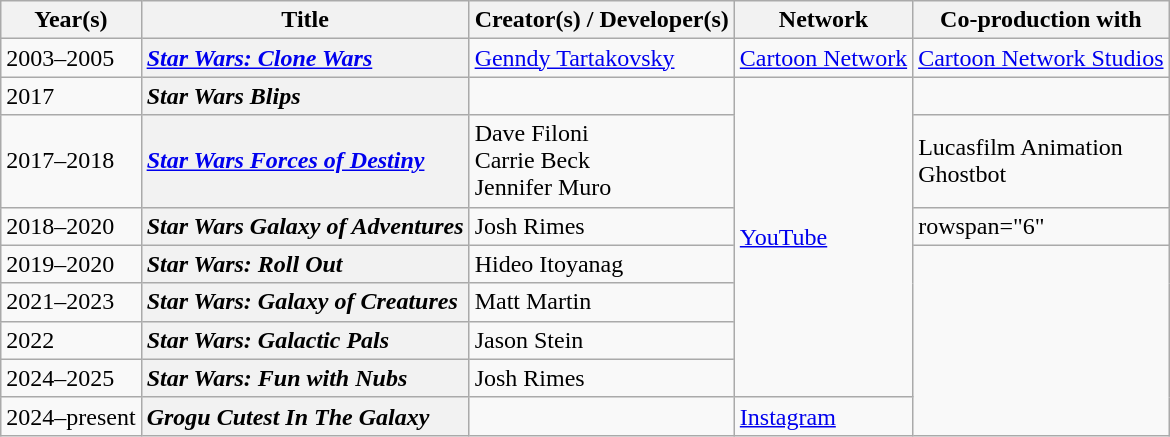<table class="wikitable sortable">
<tr>
<th>Year(s)</th>
<th>Title</th>
<th>Creator(s) / Developer(s)</th>
<th>Network</th>
<th>Co-production with</th>
</tr>
<tr>
<td style="text-align:left">2003–2005</td>
<th scope="row" style="text-align:left"><em><a href='#'>Star Wars: Clone Wars</a></em></th>
<td><a href='#'>Genndy Tartakovsky</a></td>
<td><a href='#'>Cartoon Network</a></td>
<td><a href='#'>Cartoon Network Studios</a></td>
</tr>
<tr>
<td style="text-align:left">2017</td>
<th scope="row" style="text-align:left"><em>Star Wars Blips</em></th>
<td></td>
<td rowspan="7"><a href='#'>YouTube</a></td>
<td></td>
</tr>
<tr>
<td style="text-align:left">2017–2018</td>
<th scope="row" style="text-align:left"><em><a href='#'>Star Wars Forces of Destiny</a></em></th>
<td>Dave Filoni<br>Carrie Beck<br>Jennifer Muro</td>
<td>Lucasfilm Animation<br>Ghostbot</td>
</tr>
<tr>
<td style="text-align:left">2018–2020</td>
<th scope="row" style="text-align:left"><em>Star Wars Galaxy of Adventures</em></th>
<td>Josh Rimes</td>
<td>rowspan="6" </td>
</tr>
<tr>
<td style="text-align:left">2019–2020</td>
<th scope="row" style="text-align:left"><em>Star Wars: Roll Out</em></th>
<td>Hideo Itoyanag</td>
</tr>
<tr>
<td style="text-align:left">2021–2023</td>
<th scope="row" style="text-align:left"><em>Star Wars: Galaxy of Creatures</em></th>
<td>Matt Martin</td>
</tr>
<tr>
<td style="text-align:left">2022</td>
<th scope="row" style="text-align:left"><em>Star Wars: Galactic Pals</em></th>
<td>Jason Stein</td>
</tr>
<tr>
<td style="text-align:left">2024–2025</td>
<th scope="row" style="text-align:left"><em>Star Wars: Fun with Nubs</em></th>
<td>Josh Rimes</td>
</tr>
<tr>
<td>2024–present</td>
<th style="text-align:left"><em>Grogu Cutest In The Galaxy</em></th>
<td></td>
<td><a href='#'>Instagram</a></td>
</tr>
</table>
